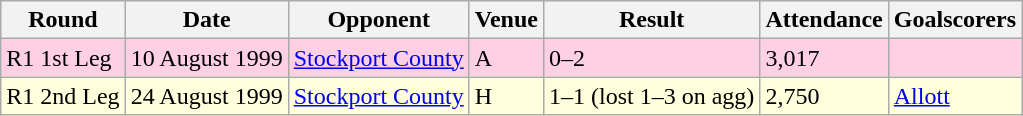<table class="wikitable">
<tr>
<th>Round</th>
<th>Date</th>
<th>Opponent</th>
<th>Venue</th>
<th>Result</th>
<th>Attendance</th>
<th>Goalscorers</th>
</tr>
<tr style="background-color: #ffd0e3;">
<td>R1 1st Leg</td>
<td>10 August 1999</td>
<td><a href='#'>Stockport County</a></td>
<td>A</td>
<td>0–2</td>
<td>3,017</td>
<td></td>
</tr>
<tr style="background-color: #ffffdd;">
<td>R1 2nd Leg</td>
<td>24 August 1999</td>
<td><a href='#'>Stockport County</a></td>
<td>H</td>
<td>1–1 (lost 1–3 on agg)</td>
<td>2,750</td>
<td><a href='#'>Allott</a></td>
</tr>
</table>
